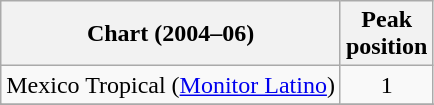<table class="wikitable">
<tr>
<th align="left">Chart (2004–06)</th>
<th align="left">Peak<br>position</th>
</tr>
<tr>
<td>Mexico Tropical (<a href='#'>Monitor Latino</a>)</td>
<td align="center">1</td>
</tr>
<tr>
</tr>
<tr>
</tr>
<tr>
</tr>
<tr>
</tr>
<tr>
</tr>
</table>
